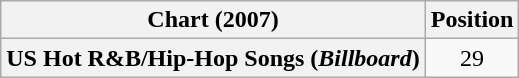<table class="wikitable plainrowheaders" style="text-align:center">
<tr>
<th scope="col">Chart (2007)</th>
<th scope="col">Position</th>
</tr>
<tr>
<th scope="row">US Hot R&B/Hip-Hop Songs (<em>Billboard</em>)</th>
<td>29</td>
</tr>
</table>
